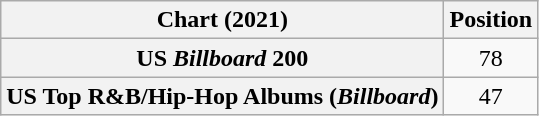<table class="wikitable sortable plainrowheaders" style="text-align:center">
<tr>
<th scope="col">Chart (2021)</th>
<th scope="col">Position</th>
</tr>
<tr>
<th scope="row">US <em>Billboard</em> 200</th>
<td>78</td>
</tr>
<tr>
<th scope="row">US Top R&B/Hip-Hop Albums (<em>Billboard</em>)</th>
<td>47</td>
</tr>
</table>
